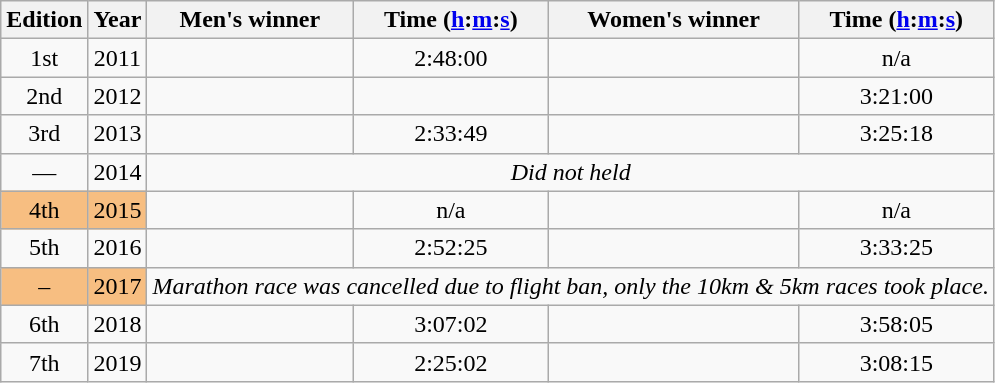<table class="wikitable sortable" style="text-align:center">
<tr>
<th class=unsortable>Edition</th>
<th>Year</th>
<th class=unsortable>Men's winner</th>
<th>Time (<a href='#'>h</a>:<a href='#'>m</a>:<a href='#'>s</a>)</th>
<th class=unsortable>Women's winner</th>
<th>Time (<a href='#'>h</a>:<a href='#'>m</a>:<a href='#'>s</a>)</th>
</tr>
<tr>
<td>1st</td>
<td>2011</td>
<td align=left></td>
<td>2:48:00</td>
<td align=left></td>
<td>n/a</td>
</tr>
<tr>
<td>2nd</td>
<td>2012</td>
<td></td>
<td></td>
<td align=left></td>
<td>3:21:00</td>
</tr>
<tr>
<td>3rd</td>
<td>2013</td>
<td align=left></td>
<td>2:33:49</td>
<td align=left></td>
<td>3:25:18</td>
</tr>
<tr>
<td>—</td>
<td>2014</td>
<td colspan=4><em>Did not held</em></td>
</tr>
<tr>
<td bgcolor=#F7BE81>4th</td>
<td bgcolor=#F7BE81>2015</td>
<td align=left></td>
<td>n/a</td>
<td align=left></td>
<td>n/a</td>
</tr>
<tr>
<td>5th</td>
<td>2016</td>
<td align=left></td>
<td>2:52:25</td>
<td align=left></td>
<td>3:33:25</td>
</tr>
<tr>
<td bgcolor=#F7BE81>–</td>
<td bgcolor=#F7BE81>2017</td>
<td colspan=4><em>Marathon race was cancelled due to flight ban, only the 10km & 5km races took place.</em></td>
</tr>
<tr>
<td>6th</td>
<td>2018</td>
<td align=left></td>
<td>3:07:02</td>
<td align=left></td>
<td>3:58:05</td>
</tr>
<tr>
<td>7th</td>
<td>2019</td>
<td align=left></td>
<td>2:25:02</td>
<td align=left></td>
<td>3:08:15</td>
</tr>
</table>
